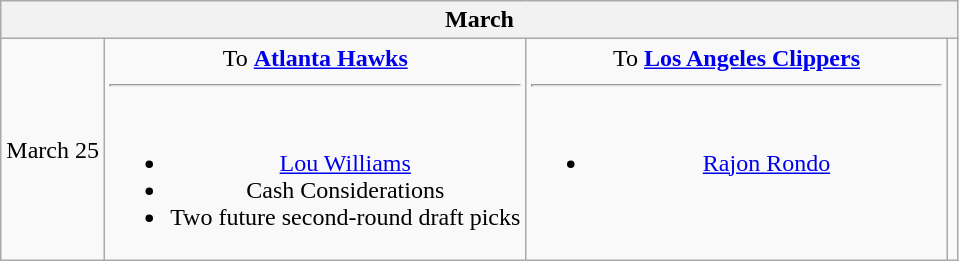<table class="wikitable" style="text-align:center">
<tr>
<th colspan="4">March</th>
</tr>
<tr>
<td>March 25</td>
<td style="width:44%; vertical-align:top;">To <strong><a href='#'>Atlanta Hawks</a></strong><hr><br><ul><li><a href='#'>Lou Williams</a></li><li>Cash Considerations</li><li>Two future second-round draft picks</li></ul></td>
<td style="width:44%; vertical-align:top;">To <strong><a href='#'>Los Angeles Clippers</a></strong><hr><br><ul><li><a href='#'>Rajon Rondo</a></li></ul></td>
<td></td>
</tr>
</table>
